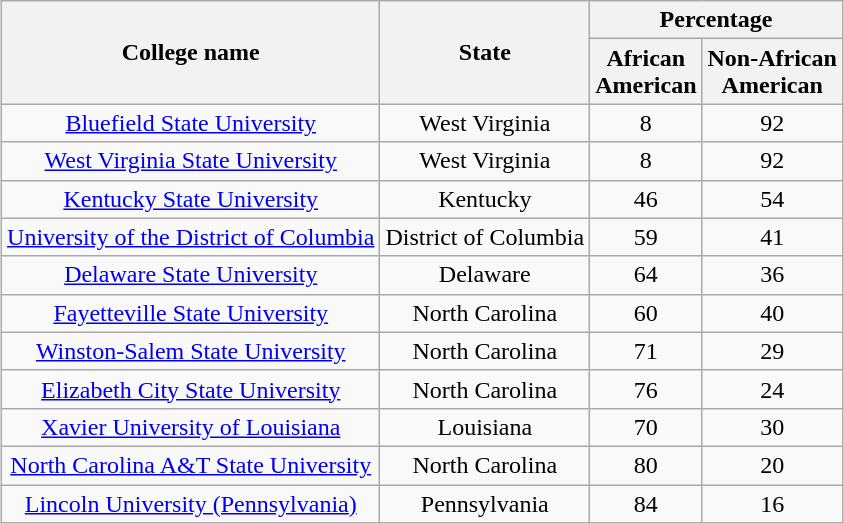<table style="text-align:center; margin-left:2em; margin:auto;" class="wikitable sortable">
<tr>
<th rowspan="2">College name</th>
<th rowspan="2">State</th>
<th colspan="2">Percentage</th>
</tr>
<tr>
<th>African<br>American</th>
<th>Non-African<br>American</th>
</tr>
<tr>
<td><a href='#'>Bluefield State University</a></td>
<td>West Virginia</td>
<td>8</td>
<td>92</td>
</tr>
<tr>
<td><a href='#'>West Virginia State University</a></td>
<td>West Virginia</td>
<td>8</td>
<td>92</td>
</tr>
<tr>
<td><a href='#'>Kentucky State University</a></td>
<td>Kentucky</td>
<td>46</td>
<td>54</td>
</tr>
<tr>
<td><a href='#'>University of the District of Columbia</a></td>
<td>District of Columbia</td>
<td>59</td>
<td>41</td>
</tr>
<tr>
<td><a href='#'>Delaware State University</a></td>
<td>Delaware</td>
<td>64</td>
<td>36</td>
</tr>
<tr>
<td><a href='#'>Fayetteville State University</a></td>
<td>North Carolina</td>
<td>60</td>
<td>40</td>
</tr>
<tr>
<td><a href='#'>Winston-Salem State University</a></td>
<td>North Carolina</td>
<td>71</td>
<td>29</td>
</tr>
<tr>
<td><a href='#'>Elizabeth City State University</a></td>
<td>North Carolina</td>
<td>76</td>
<td>24</td>
</tr>
<tr>
<td><a href='#'>Xavier University of Louisiana</a></td>
<td>Louisiana</td>
<td>70</td>
<td>30</td>
</tr>
<tr>
<td><a href='#'>North Carolina A&T State University</a></td>
<td>North Carolina</td>
<td>80</td>
<td>20</td>
</tr>
<tr>
<td><a href='#'>Lincoln University (Pennsylvania)</a></td>
<td>Pennsylvania</td>
<td>84</td>
<td>16</td>
</tr>
</table>
